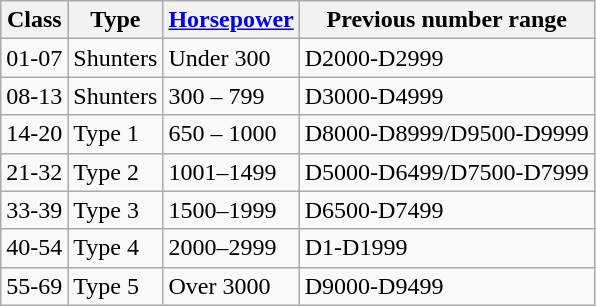<table class=wikitable>
<tr>
<th>Class</th>
<th>Type</th>
<th><a href='#'>Horsepower</a></th>
<th>Previous number range</th>
</tr>
<tr>
<td>01-07</td>
<td>Shunters</td>
<td>Under 300</td>
<td>D2000-D2999</td>
</tr>
<tr>
<td>08-13</td>
<td>Shunters</td>
<td>300 – 799</td>
<td>D3000-D4999</td>
</tr>
<tr>
<td>14-20</td>
<td>Type 1</td>
<td>650 – 1000</td>
<td>D8000-D8999/D9500-D9999</td>
</tr>
<tr>
<td>21-32</td>
<td>Type 2</td>
<td>1001–1499</td>
<td>D5000-D6499/D7500-D7999</td>
</tr>
<tr>
<td>33-39</td>
<td>Type 3</td>
<td>1500–1999</td>
<td>D6500-D7499</td>
</tr>
<tr>
<td>40-54</td>
<td>Type 4</td>
<td>2000–2999</td>
<td>D1-D1999</td>
</tr>
<tr>
<td>55-69</td>
<td>Type 5</td>
<td>Over 3000</td>
<td>D9000-D9499</td>
</tr>
</table>
